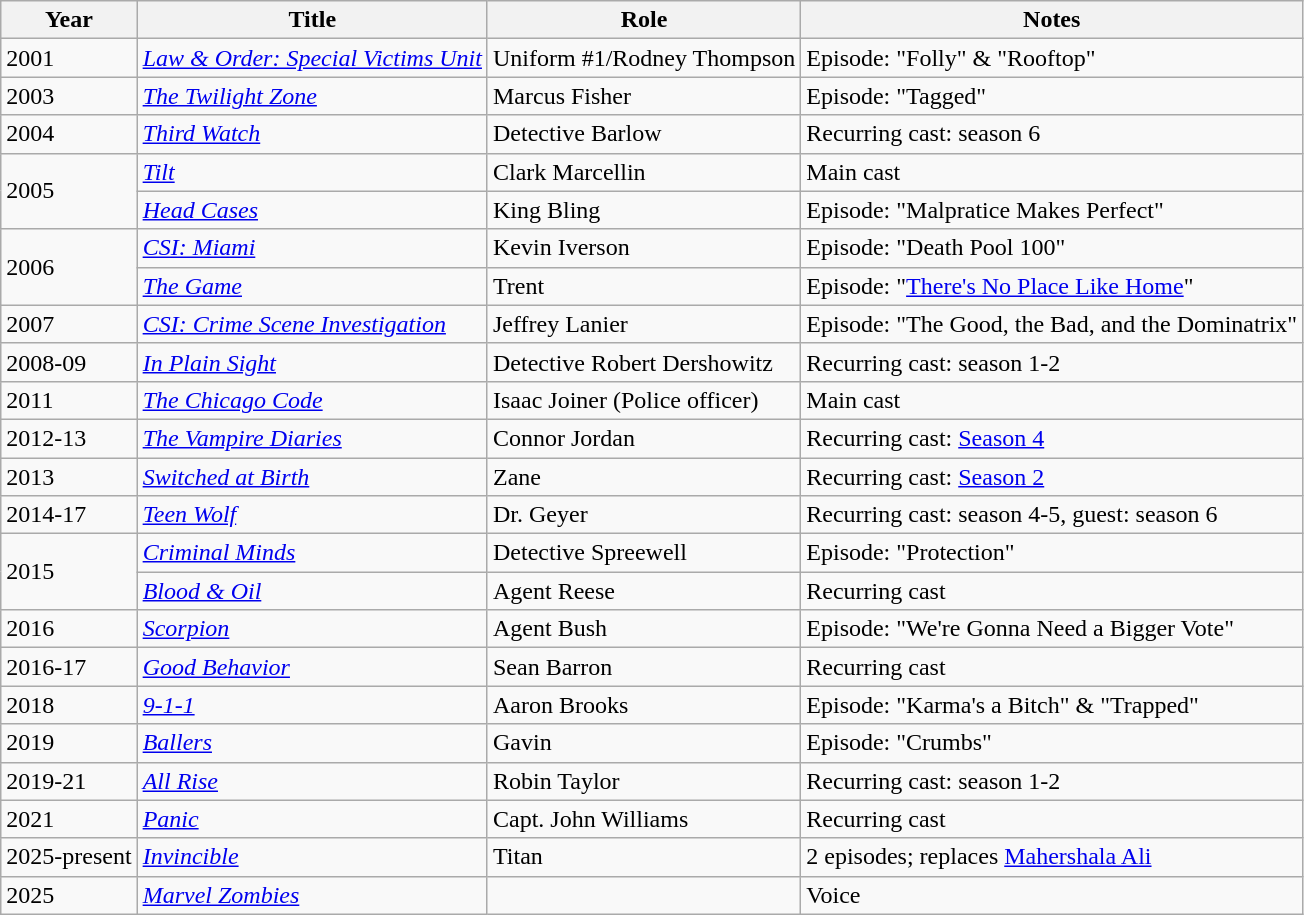<table class="wikitable">
<tr>
<th>Year</th>
<th>Title</th>
<th>Role</th>
<th>Notes</th>
</tr>
<tr>
<td>2001</td>
<td><em><a href='#'>Law & Order: Special Victims Unit</a></em></td>
<td>Uniform #1/Rodney Thompson</td>
<td>Episode: "Folly" & "Rooftop"</td>
</tr>
<tr>
<td>2003</td>
<td><em><a href='#'>The Twilight Zone</a></em></td>
<td>Marcus Fisher</td>
<td>Episode: "Tagged"</td>
</tr>
<tr>
<td>2004</td>
<td><em><a href='#'>Third Watch</a></em></td>
<td>Detective Barlow</td>
<td>Recurring cast: season 6</td>
</tr>
<tr>
<td rowspan=2>2005</td>
<td><em><a href='#'>Tilt</a></em></td>
<td>Clark Marcellin</td>
<td>Main cast</td>
</tr>
<tr>
<td><em><a href='#'>Head Cases</a></em></td>
<td>King Bling</td>
<td>Episode: "Malpratice Makes Perfect"</td>
</tr>
<tr>
<td rowspan=2>2006</td>
<td><em><a href='#'>CSI: Miami</a></em></td>
<td>Kevin Iverson</td>
<td>Episode: "Death Pool 100"</td>
</tr>
<tr>
<td><em><a href='#'>The Game</a></em></td>
<td>Trent</td>
<td>Episode: "<a href='#'>There's No Place Like Home</a>"</td>
</tr>
<tr>
<td>2007</td>
<td><em><a href='#'>CSI: Crime Scene Investigation</a></em></td>
<td>Jeffrey Lanier</td>
<td>Episode: "The Good, the Bad, and the Dominatrix"</td>
</tr>
<tr>
<td>2008-09</td>
<td><em><a href='#'>In Plain Sight</a></em></td>
<td>Detective Robert Dershowitz</td>
<td>Recurring cast: season 1-2</td>
</tr>
<tr>
<td>2011</td>
<td><em><a href='#'>The Chicago Code</a></em></td>
<td>Isaac Joiner (Police officer)</td>
<td>Main cast</td>
</tr>
<tr>
<td>2012-13</td>
<td><em><a href='#'>The Vampire Diaries</a></em></td>
<td>Connor Jordan</td>
<td>Recurring cast: <a href='#'>Season 4</a></td>
</tr>
<tr>
<td>2013</td>
<td><em><a href='#'>Switched at Birth</a></em></td>
<td>Zane</td>
<td>Recurring cast: <a href='#'>Season 2</a></td>
</tr>
<tr>
<td>2014-17</td>
<td><em><a href='#'>Teen Wolf</a></em></td>
<td>Dr. Geyer</td>
<td>Recurring cast: season 4-5, guest: season 6</td>
</tr>
<tr>
<td rowspan=2>2015</td>
<td><em><a href='#'>Criminal Minds</a></em></td>
<td>Detective Spreewell</td>
<td>Episode: "Protection"</td>
</tr>
<tr>
<td><em><a href='#'>Blood & Oil</a></em></td>
<td>Agent Reese</td>
<td>Recurring cast</td>
</tr>
<tr>
<td>2016</td>
<td><em><a href='#'>Scorpion</a></em></td>
<td>Agent Bush</td>
<td>Episode: "We're Gonna Need a Bigger Vote"</td>
</tr>
<tr>
<td>2016-17</td>
<td><em><a href='#'>Good Behavior</a></em></td>
<td>Sean Barron</td>
<td>Recurring cast</td>
</tr>
<tr>
<td>2018</td>
<td><em><a href='#'>9-1-1</a></em></td>
<td>Aaron Brooks</td>
<td>Episode: "Karma's a Bitch" & "Trapped"</td>
</tr>
<tr>
<td>2019</td>
<td><em><a href='#'>Ballers</a></em></td>
<td>Gavin</td>
<td>Episode: "Crumbs"</td>
</tr>
<tr>
<td>2019-21</td>
<td><em><a href='#'>All Rise</a></em></td>
<td>Robin Taylor</td>
<td>Recurring cast: season 1-2</td>
</tr>
<tr>
<td>2021</td>
<td><em><a href='#'>Panic</a></em></td>
<td>Capt. John Williams</td>
<td>Recurring cast</td>
</tr>
<tr>
<td>2025-present</td>
<td><em><a href='#'>Invincible</a></em></td>
<td>Titan</td>
<td>2 episodes; replaces <a href='#'>Mahershala Ali</a></td>
</tr>
<tr>
<td>2025</td>
<td><em><a href='#'>Marvel Zombies</a></em></td>
<td></td>
<td>Voice</td>
</tr>
</table>
